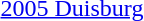<table>
<tr>
<td><a href='#'>2005 Duisburg</a></td>
<td></td>
<td></td>
<td></td>
</tr>
</table>
